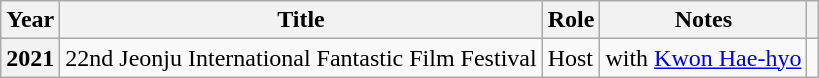<table class="wikitable plainrowheaders sortable">
<tr>
<th scope="col">Year</th>
<th scope="col">Title</th>
<th scope="col">Role</th>
<th scope="col">Notes</th>
<th scope="col" class="unsortable"></th>
</tr>
<tr>
<th scope="row">2021</th>
<td>22nd Jeonju International Fantastic Film Festival</td>
<td>Host</td>
<td>with <a href='#'>Kwon Hae-hyo</a></td>
<td style="text-align:center"></td>
</tr>
</table>
